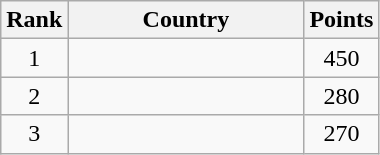<table class="wikitable" border="1">
<tr>
<th width=30>Rank</th>
<th width=150>Country</th>
<th width=25>Points</th>
</tr>
<tr align="center">
<td>1</td>
<td align="left"></td>
<td>450</td>
</tr>
<tr align="center">
<td>2</td>
<td align="left"></td>
<td>280</td>
</tr>
<tr align="center">
<td>3</td>
<td align="left"></td>
<td>270</td>
</tr>
</table>
